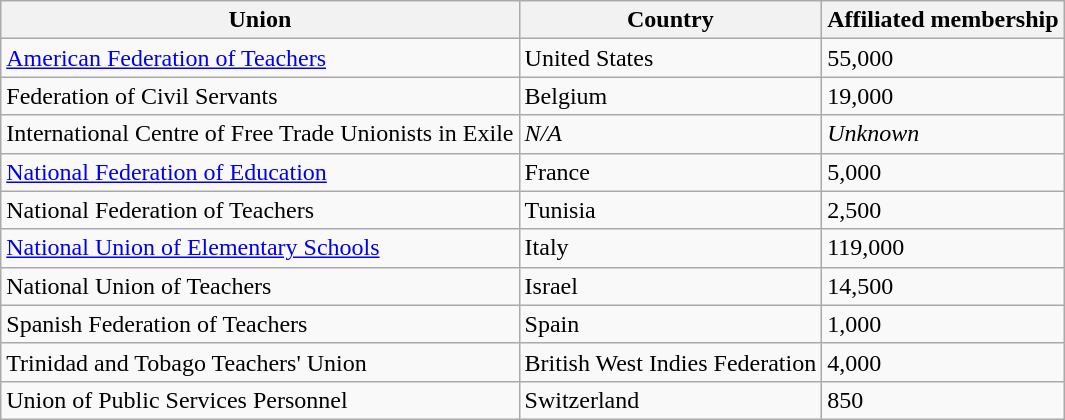<table class="wikitable sortable">
<tr>
<th>Union</th>
<th>Country</th>
<th>Affiliated membership</th>
</tr>
<tr>
<td><a href='#'>American Federation of Teachers</a></td>
<td>United States</td>
<td>55,000</td>
</tr>
<tr>
<td>Federation of Civil Servants</td>
<td>Belgium</td>
<td>19,000</td>
</tr>
<tr>
<td>International Centre of Free Trade Unionists in Exile</td>
<td><em>N/A</em></td>
<td><em>Unknown</em></td>
</tr>
<tr>
<td><a href='#'>National Federation of Education</a></td>
<td>France</td>
<td>5,000</td>
</tr>
<tr>
<td>National Federation of Teachers</td>
<td>Tunisia</td>
<td>2,500</td>
</tr>
<tr>
<td><a href='#'>National Union of Elementary Schools</a></td>
<td>Italy</td>
<td>119,000</td>
</tr>
<tr>
<td>National Union of Teachers</td>
<td>Israel</td>
<td>14,500</td>
</tr>
<tr>
<td>Spanish Federation of Teachers</td>
<td>Spain</td>
<td>1,000</td>
</tr>
<tr>
<td>Trinidad and Tobago Teachers' Union</td>
<td>British West Indies Federation</td>
<td>4,000</td>
</tr>
<tr>
<td>Union of Public Services Personnel</td>
<td>Switzerland</td>
<td>850</td>
</tr>
</table>
